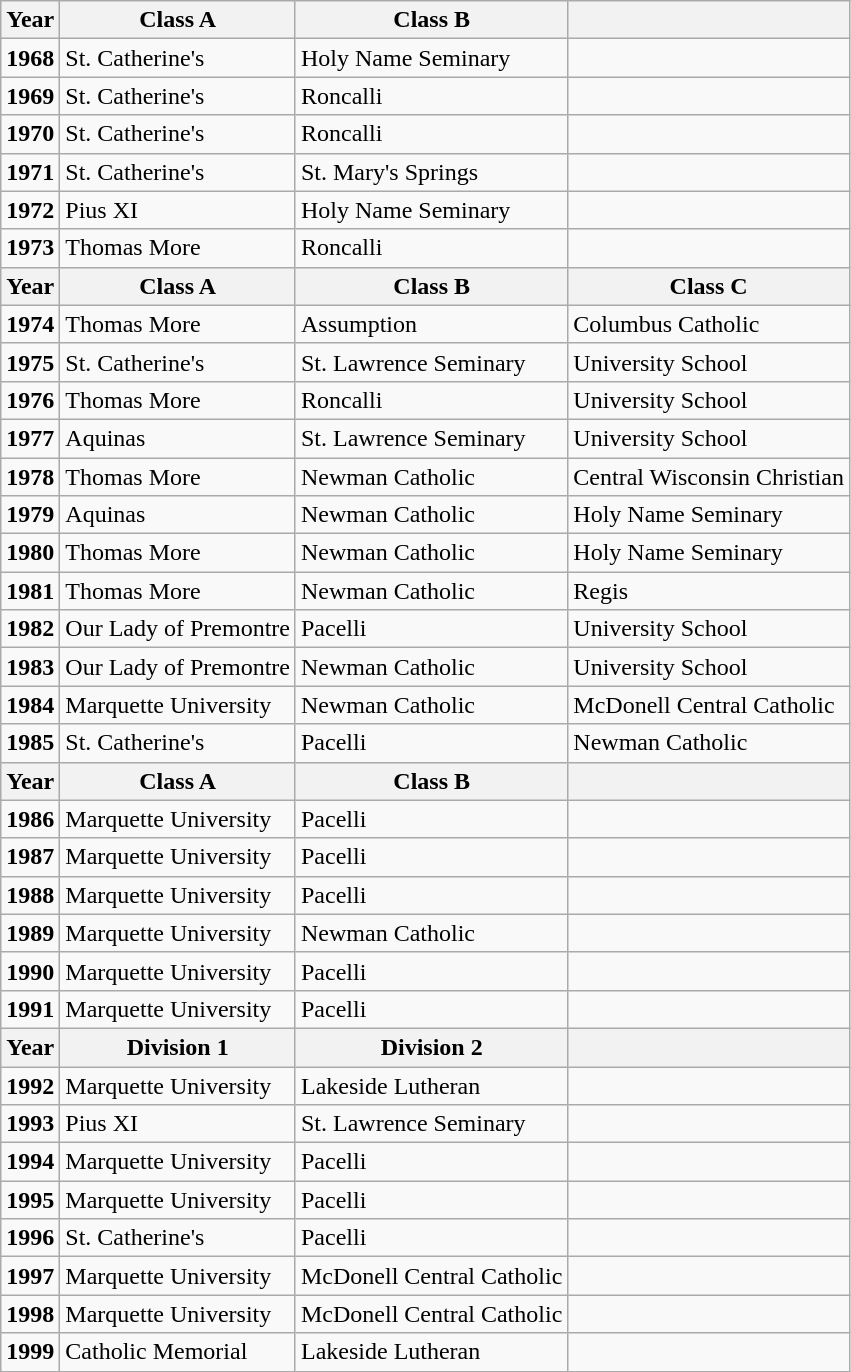<table class="wikitable mw-collapsible mw-collapsed">
<tr>
<th>Year</th>
<th>Class A</th>
<th>Class B</th>
<th></th>
</tr>
<tr>
<td><strong>1968</strong></td>
<td>St. Catherine's</td>
<td>Holy Name Seminary</td>
<td></td>
</tr>
<tr>
<td><strong>1969</strong></td>
<td>St. Catherine's</td>
<td>Roncalli</td>
<td></td>
</tr>
<tr>
<td><strong>1970</strong></td>
<td>St. Catherine's</td>
<td>Roncalli</td>
<td></td>
</tr>
<tr>
<td><strong>1971</strong></td>
<td>St. Catherine's</td>
<td>St. Mary's Springs</td>
<td></td>
</tr>
<tr>
<td><strong>1972</strong></td>
<td>Pius XI</td>
<td>Holy Name Seminary</td>
<td></td>
</tr>
<tr>
<td><strong>1973</strong></td>
<td>Thomas More</td>
<td>Roncalli</td>
<td></td>
</tr>
<tr>
<th>Year</th>
<th>Class A</th>
<th>Class B</th>
<th>Class C</th>
</tr>
<tr>
<td><strong>1974</strong></td>
<td>Thomas More</td>
<td>Assumption</td>
<td>Columbus Catholic</td>
</tr>
<tr>
<td><strong>1975</strong></td>
<td>St. Catherine's</td>
<td>St. Lawrence Seminary</td>
<td>University School</td>
</tr>
<tr>
<td><strong>1976</strong></td>
<td>Thomas More</td>
<td>Roncalli</td>
<td>University School</td>
</tr>
<tr>
<td><strong>1977</strong></td>
<td>Aquinas</td>
<td>St. Lawrence Seminary</td>
<td>University School</td>
</tr>
<tr>
<td><strong>1978</strong></td>
<td>Thomas More</td>
<td>Newman Catholic</td>
<td>Central Wisconsin Christian</td>
</tr>
<tr>
<td><strong>1979</strong></td>
<td>Aquinas</td>
<td>Newman Catholic</td>
<td>Holy Name Seminary</td>
</tr>
<tr>
<td><strong>1980</strong></td>
<td>Thomas More</td>
<td>Newman Catholic</td>
<td>Holy Name Seminary</td>
</tr>
<tr>
<td><strong>1981</strong></td>
<td>Thomas More</td>
<td>Newman Catholic</td>
<td>Regis</td>
</tr>
<tr>
<td><strong>1982</strong></td>
<td>Our Lady of Premontre</td>
<td>Pacelli</td>
<td>University School</td>
</tr>
<tr>
<td><strong>1983</strong></td>
<td>Our Lady of Premontre</td>
<td>Newman Catholic</td>
<td>University School</td>
</tr>
<tr>
<td><strong>1984</strong></td>
<td>Marquette University</td>
<td>Newman Catholic</td>
<td>McDonell Central Catholic</td>
</tr>
<tr>
<td><strong>1985</strong></td>
<td>St. Catherine's</td>
<td>Pacelli</td>
<td>Newman Catholic</td>
</tr>
<tr>
<th>Year</th>
<th>Class A</th>
<th>Class B</th>
<th></th>
</tr>
<tr>
<td><strong>1986</strong></td>
<td>Marquette University</td>
<td>Pacelli</td>
<td></td>
</tr>
<tr>
<td><strong>1987</strong></td>
<td>Marquette University</td>
<td>Pacelli</td>
<td></td>
</tr>
<tr>
<td><strong>1988</strong></td>
<td>Marquette University</td>
<td>Pacelli</td>
<td></td>
</tr>
<tr>
<td><strong>1989</strong></td>
<td>Marquette University</td>
<td>Newman Catholic</td>
<td></td>
</tr>
<tr>
<td><strong>1990</strong></td>
<td>Marquette University</td>
<td>Pacelli</td>
<td></td>
</tr>
<tr>
<td><strong>1991</strong></td>
<td>Marquette University</td>
<td>Pacelli</td>
<td></td>
</tr>
<tr>
<th>Year</th>
<th>Division 1</th>
<th>Division 2</th>
<th></th>
</tr>
<tr>
<td><strong>1992</strong></td>
<td>Marquette University</td>
<td>Lakeside Lutheran</td>
<td></td>
</tr>
<tr>
<td><strong>1993</strong></td>
<td>Pius XI</td>
<td>St. Lawrence Seminary</td>
<td></td>
</tr>
<tr>
<td><strong>1994</strong></td>
<td>Marquette University</td>
<td>Pacelli</td>
<td></td>
</tr>
<tr>
<td><strong>1995</strong></td>
<td>Marquette University</td>
<td>Pacelli</td>
<td></td>
</tr>
<tr>
<td><strong>1996</strong></td>
<td>St. Catherine's</td>
<td>Pacelli</td>
<td></td>
</tr>
<tr>
<td><strong>1997</strong></td>
<td>Marquette University</td>
<td>McDonell Central Catholic</td>
<td></td>
</tr>
<tr>
<td><strong>1998</strong></td>
<td>Marquette University</td>
<td>McDonell Central Catholic</td>
<td></td>
</tr>
<tr>
<td><strong>1999</strong></td>
<td>Catholic Memorial</td>
<td>Lakeside Lutheran</td>
<td></td>
</tr>
</table>
